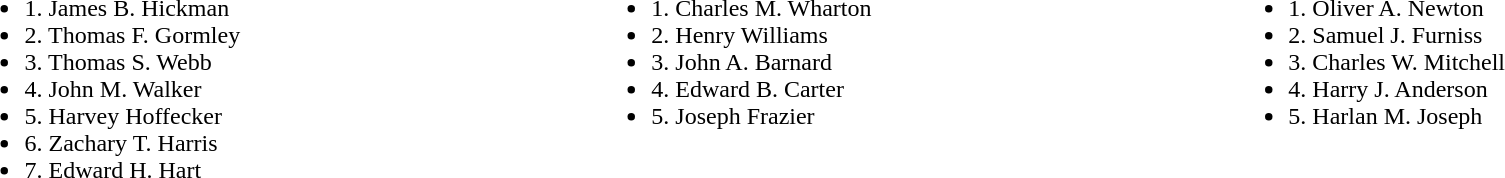<table width=100%>
<tr valign=top>
<td><br><ul><li>1. James B. Hickman</li><li>2. Thomas F. Gormley</li><li>3. Thomas S. Webb</li><li>4. John M. Walker</li><li>5. Harvey Hoffecker</li><li>6. Zachary T. Harris</li><li>7. Edward H. Hart</li></ul></td>
<td><br><ul><li>1. Charles M. Wharton</li><li>2. Henry Williams</li><li>3. John A. Barnard</li><li>4. Edward B. Carter</li><li>5. Joseph Frazier</li></ul></td>
<td><br><ul><li>1. Oliver A. Newton</li><li>2. Samuel J. Furniss</li><li>3. Charles W. Mitchell</li><li>4. Harry J. Anderson</li><li>5. Harlan M. Joseph</li></ul></td>
</tr>
</table>
